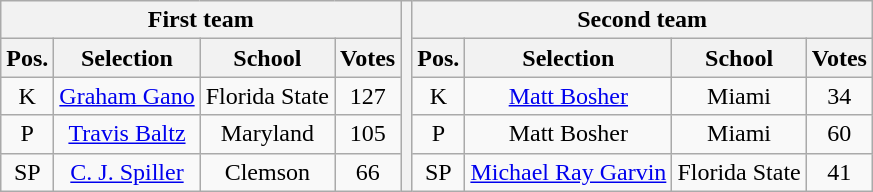<table class="wikitable">
<tr>
<th colspan=4>First team</th>
<th rowspan=5></th>
<th colspan=4>Second team</th>
</tr>
<tr>
<th>Pos.</th>
<th>Selection</th>
<th>School</th>
<th>Votes</th>
<th>Pos.</th>
<th>Selection</th>
<th>School</th>
<th>Votes</th>
</tr>
<tr align=center>
<td>K</td>
<td><a href='#'>Graham Gano</a></td>
<td>Florida State</td>
<td>127</td>
<td>K</td>
<td><a href='#'>Matt Bosher</a></td>
<td>Miami</td>
<td>34</td>
</tr>
<tr align=center>
<td>P</td>
<td><a href='#'>Travis Baltz</a></td>
<td>Maryland</td>
<td>105</td>
<td>P</td>
<td>Matt Bosher</td>
<td>Miami</td>
<td>60</td>
</tr>
<tr align=center>
<td>SP</td>
<td><a href='#'>C. J. Spiller</a></td>
<td>Clemson</td>
<td>66</td>
<td>SP</td>
<td><a href='#'>Michael Ray Garvin</a></td>
<td>Florida State</td>
<td>41</td>
</tr>
</table>
